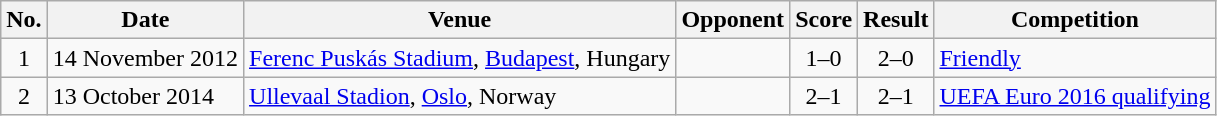<table class="wikitable sortable">
<tr>
<th scope="col">No.</th>
<th scope="col">Date</th>
<th scope="col">Venue</th>
<th scope="col">Opponent</th>
<th scope="col">Score</th>
<th scope="col">Result</th>
<th scope="col">Competition</th>
</tr>
<tr>
<td align="center">1</td>
<td>14 November 2012</td>
<td><a href='#'>Ferenc Puskás Stadium</a>, <a href='#'>Budapest</a>, Hungary</td>
<td></td>
<td align="center">1–0</td>
<td align="center">2–0</td>
<td><a href='#'>Friendly</a></td>
</tr>
<tr>
<td align="center">2</td>
<td>13 October 2014</td>
<td><a href='#'>Ullevaal Stadion</a>, <a href='#'>Oslo</a>, Norway</td>
<td></td>
<td align="center">2–1</td>
<td align="center">2–1</td>
<td><a href='#'>UEFA Euro 2016 qualifying</a></td>
</tr>
</table>
